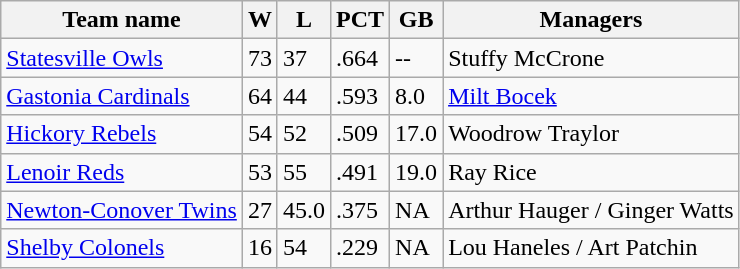<table class="wikitable">
<tr>
<th>Team name</th>
<th>W</th>
<th>L</th>
<th>PCT</th>
<th>GB</th>
<th>Managers</th>
</tr>
<tr>
<td><a href='#'>Statesville Owls</a></td>
<td>73</td>
<td>37</td>
<td>.664</td>
<td>--</td>
<td>Stuffy McCrone</td>
</tr>
<tr>
<td><a href='#'>Gastonia Cardinals</a></td>
<td>64</td>
<td>44</td>
<td>.593</td>
<td>8.0</td>
<td><a href='#'>Milt Bocek</a></td>
</tr>
<tr>
<td><a href='#'>Hickory Rebels</a></td>
<td>54</td>
<td>52</td>
<td>.509</td>
<td>17.0</td>
<td>Woodrow Traylor</td>
</tr>
<tr>
<td><a href='#'>Lenoir Reds</a></td>
<td>53</td>
<td>55</td>
<td>.491</td>
<td>19.0</td>
<td>Ray Rice</td>
</tr>
<tr>
<td><a href='#'>Newton-Conover Twins</a></td>
<td>27</td>
<td>45.0</td>
<td>.375</td>
<td>NA</td>
<td>Arthur Hauger / Ginger Watts</td>
</tr>
<tr>
<td><a href='#'>Shelby Colonels</a></td>
<td>16</td>
<td>54</td>
<td>.229</td>
<td>NA</td>
<td>Lou Haneles / Art Patchin</td>
</tr>
</table>
